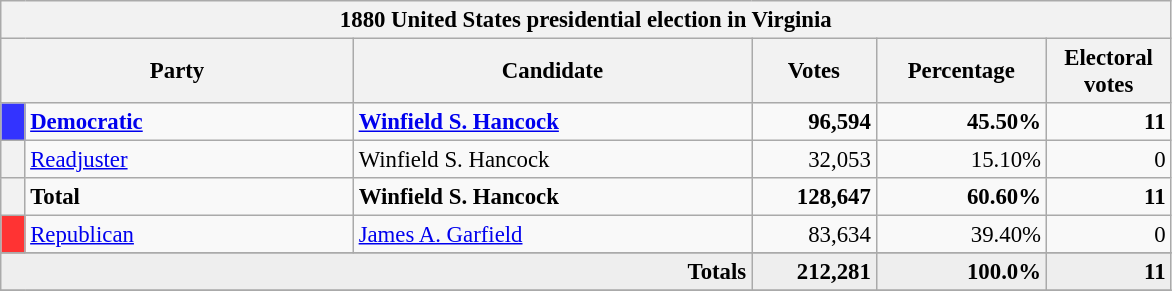<table class="wikitable" style="font-size: 95%;">
<tr>
<th colspan="6">1880 United States presidential election in Virginia</th>
</tr>
<tr>
<th colspan="2" style="width: 15em">Party</th>
<th style="width: 17em">Candidate</th>
<th style="width: 5em">Votes</th>
<th style="width: 7em">Percentage</th>
<th style="width: 5em">Electoral votes</th>
</tr>
<tr>
<th style="background-color:#3333FF; width: 3px"></th>
<td style="width: 130px"><strong><a href='#'>Democratic</a></strong></td>
<td><strong><a href='#'>Winfield S. Hancock</a></strong></td>
<td align="right"><strong>96,594</strong></td>
<td align="right"><strong>45.50%</strong></td>
<td align="right"><strong>11</strong></td>
</tr>
<tr>
<th></th>
<td><a href='#'>Readjuster</a></td>
<td>Winfield S. Hancock</td>
<td align="right">32,053</td>
<td align="right">15.10%</td>
<td align="right">0</td>
</tr>
<tr>
<th></th>
<td><strong>Total</strong></td>
<td><strong>Winfield S. Hancock</strong></td>
<td align="right"><strong>128,647</strong></td>
<td align="right"><strong>60.60%</strong></td>
<td align="right"><strong>11</strong></td>
</tr>
<tr>
<th style="background-color:#FF3333; width: 3px"></th>
<td style="width: 130px"><a href='#'>Republican</a></td>
<td><a href='#'>James A. Garfield</a></td>
<td align="right">83,634</td>
<td align="right">39.40%</td>
<td align="right">0</td>
</tr>
<tr>
</tr>
<tr bgcolor="#EEEEEE">
<td colspan="3" align="right"><strong>Totals</strong></td>
<td align="right"><strong>212,281</strong></td>
<td align="right"><strong>100.0%</strong></td>
<td align="right"><strong>11</strong></td>
</tr>
<tr>
</tr>
</table>
